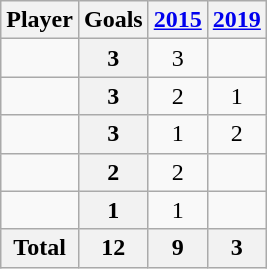<table class="wikitable sortable" style="text-align:center;">
<tr>
<th>Player</th>
<th>Goals</th>
<th><a href='#'>2015</a></th>
<th><a href='#'>2019</a></th>
</tr>
<tr>
<td align="left"></td>
<th>3</th>
<td>3</td>
<td></td>
</tr>
<tr>
<td align="left"></td>
<th>3</th>
<td>2</td>
<td>1</td>
</tr>
<tr>
<td align="left"></td>
<th>3</th>
<td>1</td>
<td>2</td>
</tr>
<tr>
<td align="left"></td>
<th>2</th>
<td>2</td>
<td></td>
</tr>
<tr>
<td align="left"></td>
<th>1</th>
<td>1</td>
<td></td>
</tr>
<tr class="sortbottom">
<th>Total</th>
<th>12</th>
<th>9</th>
<th>3</th>
</tr>
</table>
